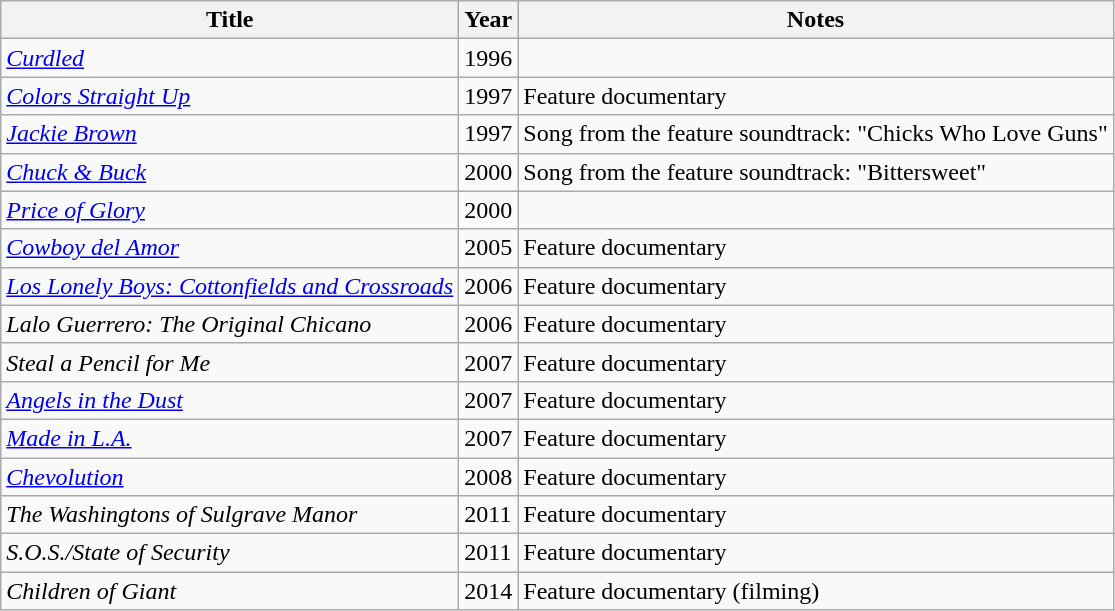<table class="wikitable">
<tr>
<th>Title</th>
<th>Year</th>
<th>Notes</th>
</tr>
<tr>
<td><em><a href='#'>Curdled</a></em></td>
<td>1996</td>
<td></td>
</tr>
<tr>
<td><em><a href='#'>Colors Straight Up</a></em></td>
<td>1997</td>
<td>Feature documentary</td>
</tr>
<tr>
<td><em><a href='#'>Jackie Brown</a></em></td>
<td>1997</td>
<td>Song from the feature soundtrack: "Chicks Who Love Guns"</td>
</tr>
<tr>
<td><em><a href='#'>Chuck & Buck</a></em></td>
<td>2000</td>
<td>Song from the feature soundtrack: "Bittersweet"</td>
</tr>
<tr>
<td><em><a href='#'>Price of Glory</a></em></td>
<td>2000</td>
<td></td>
</tr>
<tr>
<td><em><a href='#'>Cowboy del Amor</a></em></td>
<td>2005</td>
<td>Feature documentary</td>
</tr>
<tr>
<td><em><a href='#'>Los Lonely Boys: Cottonfields and Crossroads</a></em></td>
<td>2006</td>
<td>Feature documentary</td>
</tr>
<tr>
<td><em>Lalo Guerrero: The Original Chicano</em></td>
<td>2006</td>
<td>Feature documentary</td>
</tr>
<tr>
<td><em>Steal a Pencil for Me</em></td>
<td>2007</td>
<td>Feature documentary</td>
</tr>
<tr>
<td><em><a href='#'>Angels in the Dust</a></em></td>
<td>2007</td>
<td>Feature documentary</td>
</tr>
<tr>
<td><em><a href='#'>Made in L.A.</a></em></td>
<td>2007</td>
<td>Feature documentary</td>
</tr>
<tr>
<td><em><a href='#'>Chevolution</a></em></td>
<td>2008</td>
<td>Feature documentary</td>
</tr>
<tr>
<td><em>The Washingtons of Sulgrave Manor</em></td>
<td>2011</td>
<td>Feature documentary</td>
</tr>
<tr>
<td><em>S.O.S./State of Security</em></td>
<td>2011</td>
<td>Feature documentary</td>
</tr>
<tr>
<td><em>Children of Giant</em></td>
<td>2014</td>
<td>Feature documentary (filming)</td>
</tr>
</table>
